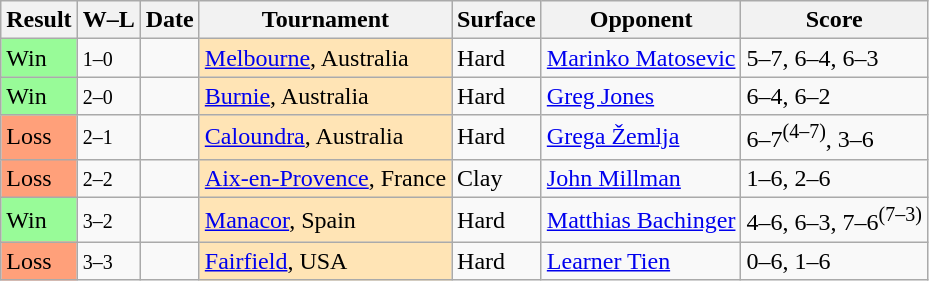<table class="sortable wikitable nowrap">
<tr>
<th>Result</th>
<th class="unsortable">W–L</th>
<th>Date</th>
<th>Tournament</th>
<th>Surface</th>
<th>Opponent</th>
<th class="unsortable">Score</th>
</tr>
<tr>
<td bgcolor=98fb98>Win</td>
<td><small>1–0</small></td>
<td><a href='#'></a></td>
<td bgcolor="moccasin"><a href='#'>Melbourne</a>, Australia</td>
<td>Hard</td>
<td> <a href='#'>Marinko Matosevic</a></td>
<td>5–7, 6–4, 6–3</td>
</tr>
<tr>
<td bgcolor=98fb98>Win</td>
<td><small>2–0</small></td>
<td><a href='#'></a></td>
<td bgcolor="moccasin"><a href='#'>Burnie</a>, Australia</td>
<td>Hard</td>
<td> <a href='#'>Greg Jones</a></td>
<td>6–4, 6–2</td>
</tr>
<tr>
<td bgcolor=ffa07a>Loss</td>
<td><small>2–1</small></td>
<td><a href='#'></a></td>
<td bgcolor="moccasin"><a href='#'>Caloundra</a>, Australia</td>
<td>Hard</td>
<td> <a href='#'>Grega Žemlja</a></td>
<td>6–7<sup>(4–7)</sup>, 3–6</td>
</tr>
<tr>
<td bgcolor=ffa07a>Loss</td>
<td><small>2–2</small></td>
<td><a href='#'></a></td>
<td bgcolor="moccasin"><a href='#'>Aix-en-Provence</a>, France</td>
<td>Clay</td>
<td> <a href='#'>John Millman</a></td>
<td>1–6, 2–6</td>
</tr>
<tr>
<td bgcolor=98fb98>Win</td>
<td><small>3–2</small></td>
<td><a href='#'></a></td>
<td bgcolor=moccasin><a href='#'>Manacor</a>, Spain</td>
<td>Hard</td>
<td> <a href='#'>Matthias Bachinger</a></td>
<td>4–6, 6–3, 7–6<sup>(7–3)</sup></td>
</tr>
<tr>
<td bgcolor=ffa07a>Loss</td>
<td><small>3–3</small></td>
<td><a href='#'></a></td>
<td bgcolor=moccasin><a href='#'>Fairfield</a>, USA</td>
<td>Hard</td>
<td> <a href='#'>Learner Tien</a></td>
<td>0–6, 1–6</td>
</tr>
</table>
